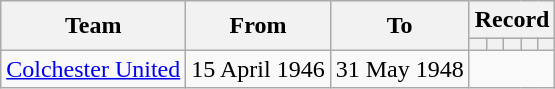<table class=wikitable style="text-align: center">
<tr>
<th rowspan=2>Team</th>
<th rowspan=2>From</th>
<th rowspan=2>To</th>
<th colspan=5>Record</th>
</tr>
<tr>
<th></th>
<th></th>
<th></th>
<th></th>
<th></th>
</tr>
<tr>
<td align=left><a href='#'>Colchester United</a></td>
<td align=left>15 April 1946</td>
<td align=left>31 May 1948<br></td>
</tr>
</table>
